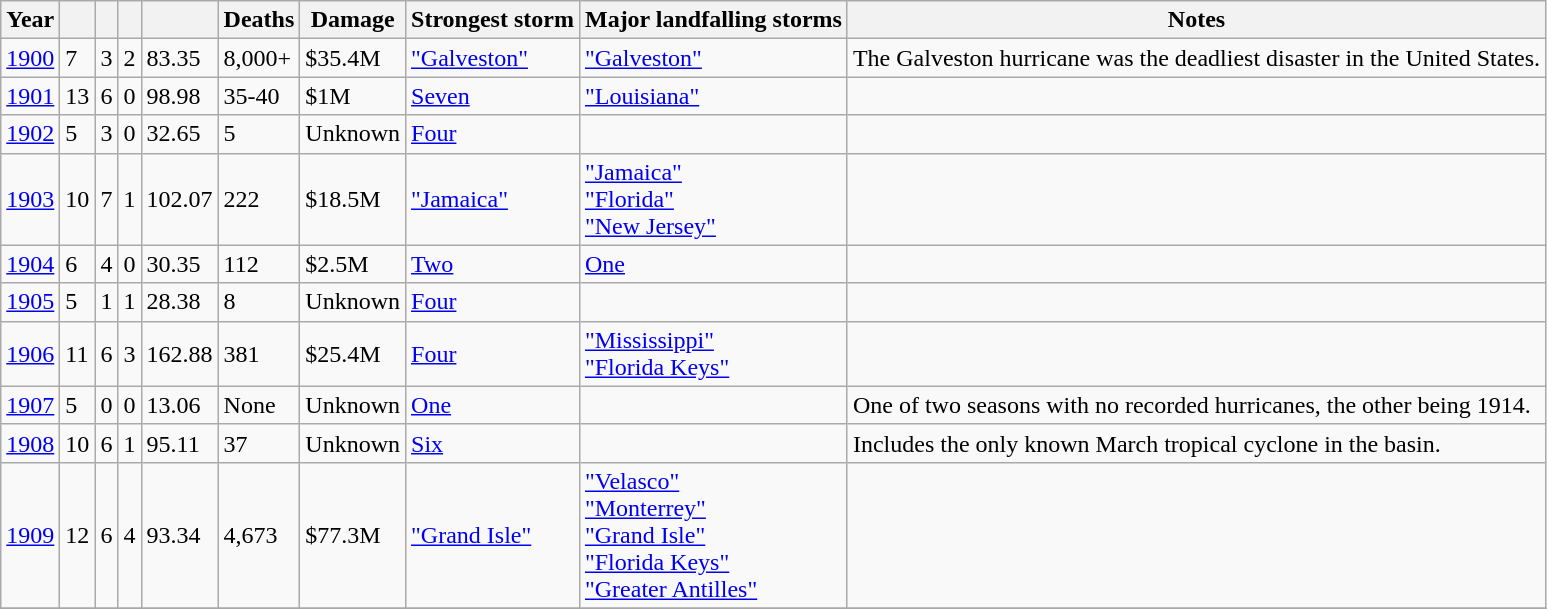<table class="wikitable sortable">
<tr>
<th>Year</th>
<th></th>
<th></th>
<th></th>
<th></th>
<th>Deaths</th>
<th>Damage</th>
<th>Strongest storm</th>
<th>Major landfalling storms</th>
<th>Notes</th>
</tr>
<tr>
<td><a href='#'>1900</a></td>
<td>7</td>
<td>3</td>
<td>2</td>
<td>83.35</td>
<td>8,000+</td>
<td>$35.4M</td>
<td> <a href='#'>"Galveston"</a></td>
<td> <a href='#'>"Galveston"</a></td>
<td>The Galveston hurricane was the deadliest disaster in the United States.</td>
</tr>
<tr>
<td><a href='#'>1901</a></td>
<td>13</td>
<td>6</td>
<td>0</td>
<td>98.98</td>
<td>35-40</td>
<td>$1M</td>
<td> <a href='#'>Seven</a></td>
<td> <a href='#'>"Louisiana"</a></td>
<td></td>
</tr>
<tr>
<td><a href='#'>1902</a></td>
<td>5</td>
<td>3</td>
<td>0</td>
<td>32.65</td>
<td>5</td>
<td>Unknown</td>
<td> <a href='#'>Four</a></td>
<td></td>
<td></td>
</tr>
<tr>
<td><a href='#'>1903</a></td>
<td>10</td>
<td>7</td>
<td>1</td>
<td>102.07</td>
<td>222</td>
<td>$18.5M</td>
<td> <a href='#'>"Jamaica"</a></td>
<td> <a href='#'>"Jamaica"</a><br> <a href='#'>"Florida"</a><br> <a href='#'>"New Jersey"</a></td>
<td></td>
</tr>
<tr>
<td><a href='#'>1904</a></td>
<td>6</td>
<td>4</td>
<td>0</td>
<td>30.35</td>
<td>112</td>
<td>$2.5M</td>
<td> <a href='#'>Two</a></td>
<td> <a href='#'>One</a></td>
<td></td>
</tr>
<tr>
<td><a href='#'>1905</a></td>
<td>5</td>
<td>1</td>
<td>1</td>
<td>28.38</td>
<td>8</td>
<td>Unknown</td>
<td> <a href='#'>Four</a></td>
<td></td>
<td></td>
</tr>
<tr>
<td><a href='#'>1906</a></td>
<td>11</td>
<td>6</td>
<td>3</td>
<td>162.88</td>
<td>381</td>
<td>$25.4M</td>
<td> <a href='#'>Four</a></td>
<td> <a href='#'>"Mississippi"</a><br> <a href='#'>"Florida Keys"</a></td>
<td></td>
</tr>
<tr>
<td><a href='#'>1907</a></td>
<td>5</td>
<td>0</td>
<td>0</td>
<td>13.06</td>
<td>None</td>
<td>Unknown</td>
<td> <a href='#'>One</a></td>
<td></td>
<td>One of two seasons with no recorded hurricanes, the other being 1914.</td>
</tr>
<tr>
<td><a href='#'>1908</a></td>
<td>10</td>
<td>6</td>
<td>1</td>
<td>95.11</td>
<td>37</td>
<td>Unknown</td>
<td> <a href='#'>Six</a></td>
<td></td>
<td>Includes the only known March tropical cyclone in the basin.</td>
</tr>
<tr>
<td><a href='#'>1909</a></td>
<td>12</td>
<td>6</td>
<td>4</td>
<td>93.34</td>
<td>4,673</td>
<td>$77.3M</td>
<td> <a href='#'>"Grand Isle"</a></td>
<td> <a href='#'>"Velasco"</a><br> <a href='#'>"Monterrey"</a><br> <a href='#'>"Grand Isle"</a><br> <a href='#'>"Florida Keys"</a><br> <a href='#'>"Greater Antilles"</a></td>
<td></td>
</tr>
<tr>
</tr>
</table>
